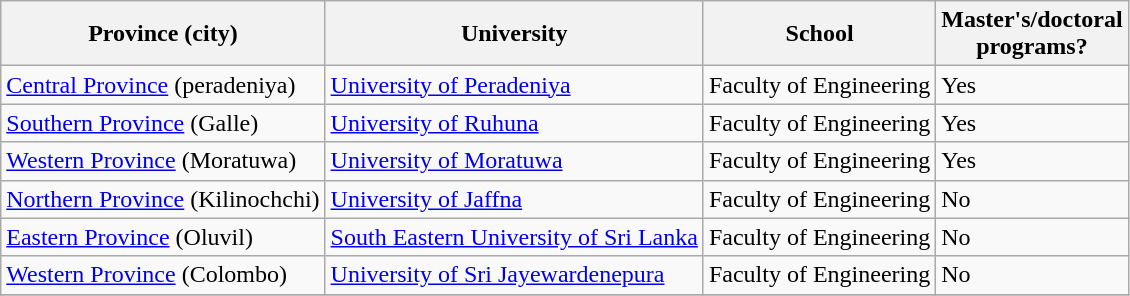<table class="wikitable sortable">
<tr>
<th>Province (city)</th>
<th>University</th>
<th>School</th>
<th>Master's/doctoral<br>programs?</th>
</tr>
<tr>
<td><a href='#'>Central Province</a> (peradeniya)</td>
<td><a href='#'>University of Peradeniya</a></td>
<td>Faculty of Engineering</td>
<td>Yes</td>
</tr>
<tr>
<td><a href='#'>Southern Province</a> (Galle)</td>
<td><a href='#'>University of Ruhuna</a></td>
<td>Faculty of Engineering</td>
<td>Yes</td>
</tr>
<tr>
<td><a href='#'>Western Province</a> (Moratuwa)</td>
<td><a href='#'>University of Moratuwa</a></td>
<td>Faculty of Engineering</td>
<td>Yes</td>
</tr>
<tr>
<td><a href='#'>Northern Province</a> (Kilinochchi)</td>
<td><a href='#'>University of Jaffna</a></td>
<td>Faculty of Engineering</td>
<td>No</td>
</tr>
<tr>
<td><a href='#'>Eastern Province</a> (Oluvil)</td>
<td><a href='#'>South Eastern University of Sri Lanka</a></td>
<td>Faculty of Engineering</td>
<td>No</td>
</tr>
<tr>
<td><a href='#'>Western Province</a> (Colombo)</td>
<td><a href='#'>University of Sri Jayewardenepura </a></td>
<td>Faculty of Engineering</td>
<td>No</td>
</tr>
<tr>
</tr>
</table>
